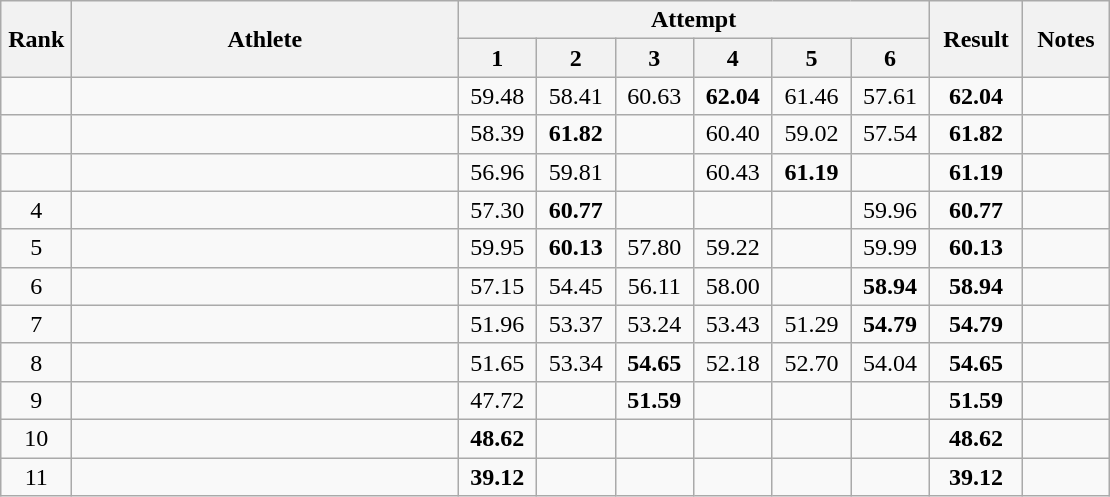<table class="wikitable" style="text-align:center">
<tr>
<th rowspan=2 width=40>Rank</th>
<th rowspan=2 width=250>Athlete</th>
<th colspan=6>Attempt</th>
<th rowspan=2 width=55>Result</th>
<th rowspan=2 width=50>Notes</th>
</tr>
<tr>
<th width=45>1</th>
<th width=45>2</th>
<th width=45>3</th>
<th width=45>4</th>
<th width=45>5</th>
<th width=45>6</th>
</tr>
<tr>
<td></td>
<td align=left></td>
<td>59.48</td>
<td>58.41</td>
<td>60.63</td>
<td><strong>62.04</strong></td>
<td>61.46</td>
<td>57.61</td>
<td><strong>62.04</strong></td>
<td></td>
</tr>
<tr>
<td></td>
<td align=left></td>
<td>58.39</td>
<td><strong>61.82</strong></td>
<td></td>
<td>60.40</td>
<td>59.02</td>
<td>57.54</td>
<td><strong>61.82</strong></td>
<td></td>
</tr>
<tr>
<td></td>
<td align=left></td>
<td>56.96</td>
<td>59.81</td>
<td></td>
<td>60.43</td>
<td><strong>61.19</strong></td>
<td></td>
<td><strong>61.19</strong></td>
<td></td>
</tr>
<tr>
<td>4</td>
<td align=left></td>
<td>57.30</td>
<td><strong>60.77</strong></td>
<td></td>
<td></td>
<td></td>
<td>59.96</td>
<td><strong>60.77</strong></td>
<td></td>
</tr>
<tr>
<td>5</td>
<td align=left></td>
<td>59.95</td>
<td><strong>60.13</strong></td>
<td>57.80</td>
<td>59.22</td>
<td></td>
<td>59.99</td>
<td><strong>60.13</strong></td>
<td></td>
</tr>
<tr>
<td>6</td>
<td align=left></td>
<td>57.15</td>
<td>54.45</td>
<td>56.11</td>
<td>58.00</td>
<td></td>
<td><strong>58.94</strong></td>
<td><strong>58.94</strong></td>
<td></td>
</tr>
<tr>
<td>7</td>
<td align=left></td>
<td>51.96</td>
<td>53.37</td>
<td>53.24</td>
<td>53.43</td>
<td>51.29</td>
<td><strong>54.79</strong></td>
<td><strong>54.79</strong></td>
<td></td>
</tr>
<tr>
<td>8</td>
<td align=left></td>
<td>51.65</td>
<td>53.34</td>
<td><strong>54.65</strong></td>
<td>52.18</td>
<td>52.70</td>
<td>54.04</td>
<td><strong>54.65</strong></td>
<td></td>
</tr>
<tr>
<td>9</td>
<td align=left></td>
<td>47.72</td>
<td></td>
<td><strong>51.59</strong></td>
<td></td>
<td></td>
<td></td>
<td><strong>51.59</strong></td>
<td></td>
</tr>
<tr>
<td>10</td>
<td align=left></td>
<td><strong>48.62</strong></td>
<td></td>
<td></td>
<td></td>
<td></td>
<td></td>
<td><strong>48.62</strong></td>
<td></td>
</tr>
<tr>
<td>11</td>
<td align=left></td>
<td><strong>39.12</strong></td>
<td></td>
<td></td>
<td></td>
<td></td>
<td></td>
<td><strong>39.12</strong></td>
<td></td>
</tr>
</table>
